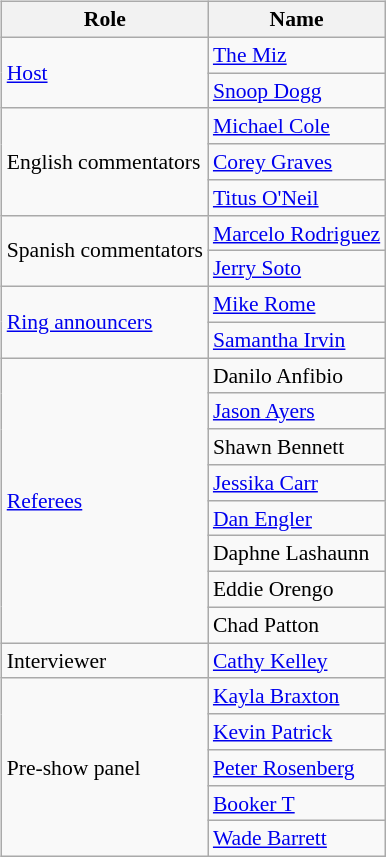<table class=wikitable style="font-size:90%; margin: 0.5em 0 0.5em 1em; float: right; clear: right;">
<tr>
<th>Role</th>
<th>Name</th>
</tr>
<tr>
<td rowspan="2"><a href='#'>Host</a></td>
<td><a href='#'>The Miz</a></td>
</tr>
<tr>
<td><a href='#'>Snoop Dogg</a></td>
</tr>
<tr>
<td rowspan="3">English commentators</td>
<td><a href='#'>Michael Cole</a></td>
</tr>
<tr>
<td><a href='#'>Corey Graves</a></td>
</tr>
<tr>
<td><a href='#'>Titus O'Neil</a> </td>
</tr>
<tr>
<td rowspan=2>Spanish commentators</td>
<td><a href='#'>Marcelo Rodriguez</a></td>
</tr>
<tr>
<td><a href='#'>Jerry Soto</a></td>
</tr>
<tr>
<td rowspan="2"><a href='#'>Ring announcers</a></td>
<td><a href='#'>Mike Rome</a> </td>
</tr>
<tr>
<td><a href='#'>Samantha Irvin</a> </td>
</tr>
<tr>
<td rowspan="8"><a href='#'>Referees</a></td>
<td>Danilo Anfibio</td>
</tr>
<tr>
<td><a href='#'>Jason Ayers</a></td>
</tr>
<tr>
<td>Shawn Bennett</td>
</tr>
<tr>
<td><a href='#'>Jessika Carr</a></td>
</tr>
<tr>
<td><a href='#'>Dan Engler</a></td>
</tr>
<tr>
<td>Daphne Lashaunn</td>
</tr>
<tr>
<td>Eddie Orengo</td>
</tr>
<tr>
<td>Chad Patton</td>
</tr>
<tr>
<td>Interviewer</td>
<td><a href='#'>Cathy Kelley</a></td>
</tr>
<tr>
<td rowspan="5">Pre-show panel</td>
<td><a href='#'>Kayla Braxton</a></td>
</tr>
<tr>
<td><a href='#'>Kevin Patrick</a></td>
</tr>
<tr>
<td><a href='#'>Peter Rosenberg</a></td>
</tr>
<tr>
<td><a href='#'>Booker T</a></td>
</tr>
<tr>
<td><a href='#'>Wade Barrett</a></td>
</tr>
</table>
